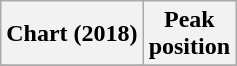<table class="wikitable plainrowheaders">
<tr>
<th scope="col">Chart (2018)</th>
<th scope="col">Peak<br>position</th>
</tr>
<tr>
</tr>
</table>
